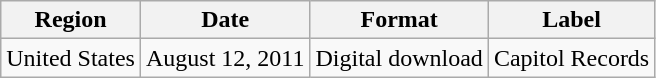<table class=wikitable>
<tr>
<th>Region</th>
<th>Date</th>
<th>Format</th>
<th>Label</th>
</tr>
<tr>
<td>United States</td>
<td>August 12, 2011</td>
<td>Digital download</td>
<td>Capitol Records</td>
</tr>
</table>
